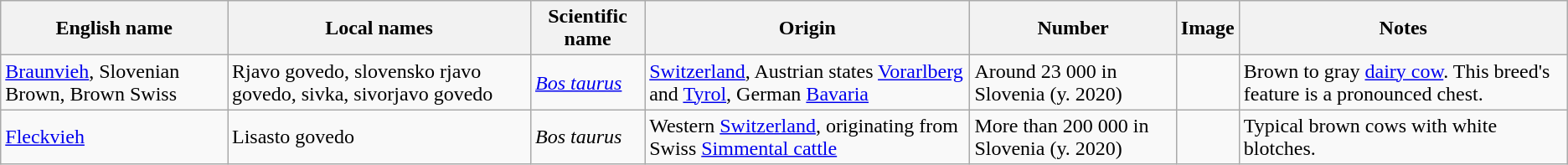<table class="wikitable">
<tr>
<th>English name</th>
<th>Local names</th>
<th>Scientific name</th>
<th>Origin</th>
<th>Number</th>
<th>Image</th>
<th>Notes</th>
</tr>
<tr>
<td><a href='#'>Braunvieh</a>, Slovenian Brown, Brown Swiss</td>
<td>Rjavo govedo, slovensko rjavo govedo, sivka, sivorjavo govedo</td>
<td><em><a href='#'>Bos taurus</a></em></td>
<td><a href='#'>Switzerland</a>, Austrian states <a href='#'>Vorarlberg</a> and <a href='#'>Tyrol</a>, German <a href='#'>Bavaria</a></td>
<td>Around 23 000 in Slovenia (y. 2020)</td>
<td></td>
<td>Brown to gray <a href='#'>dairy cow</a>. This breed's feature is a pronounced chest.</td>
</tr>
<tr>
<td><a href='#'>Fleckvieh</a></td>
<td>Lisasto govedo</td>
<td><em>Bos taurus</em></td>
<td>Western <a href='#'>Switzerland</a>, originating from Swiss <a href='#'>Simmental cattle</a></td>
<td>More than 200 000 in Slovenia (y. 2020)</td>
<td></td>
<td>Typical brown cows with white blotches.</td>
</tr>
</table>
